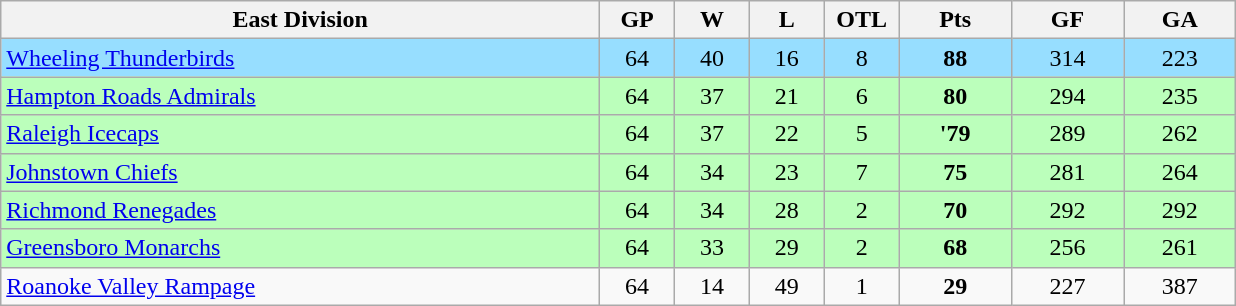<table class="wikitable" style="text-align:center">
<tr>
<th bgcolor="#DDDDFF" width="40%">East Division</th>
<th bgcolor="#DDDDFF" width="5%">GP</th>
<th bgcolor="#DDDDFF" width="5%">W</th>
<th bgcolor="#DDDDFF" width="5%">L</th>
<th bgcolor="#DDDDFF" width="5%">OTL</th>
<th bgcolor="#DDDDFF" width="7.5%">Pts</th>
<th bgcolor="#DDDDFF" width="7.5%">GF</th>
<th bgcolor="#DDDDFF" width="7.5%">GA</th>
</tr>
<tr bgcolor="#97DEFF">
<td align=left><a href='#'>Wheeling Thunderbirds</a></td>
<td>64</td>
<td>40</td>
<td>16</td>
<td>8</td>
<td><strong>88</strong></td>
<td>314</td>
<td>223</td>
</tr>
<tr bgcolor="#bbffbb">
<td align=left><a href='#'>Hampton Roads Admirals</a></td>
<td>64</td>
<td>37</td>
<td>21</td>
<td>6</td>
<td><strong>80</strong></td>
<td>294</td>
<td>235</td>
</tr>
<tr bgcolor="#bbffbb">
<td align=left><a href='#'>Raleigh Icecaps</a></td>
<td>64</td>
<td>37</td>
<td>22</td>
<td>5</td>
<td><strong>'79</strong></td>
<td>289</td>
<td>262</td>
</tr>
<tr bgcolor="#bbffbb">
<td align=left><a href='#'>Johnstown Chiefs</a></td>
<td>64</td>
<td>34</td>
<td>23</td>
<td>7</td>
<td><strong>75</strong></td>
<td>281</td>
<td>264</td>
</tr>
<tr bgcolor="#bbffbb">
<td align=left><a href='#'>Richmond Renegades</a></td>
<td>64</td>
<td>34</td>
<td>28</td>
<td>2</td>
<td><strong>70</strong></td>
<td>292</td>
<td>292</td>
</tr>
<tr bgcolor="#bbffbb">
<td align=left><a href='#'>Greensboro Monarchs</a></td>
<td>64</td>
<td>33</td>
<td>29</td>
<td>2</td>
<td><strong>68</strong></td>
<td>256</td>
<td>261</td>
</tr>
<tr>
<td align=left><a href='#'>Roanoke Valley Rampage</a></td>
<td>64</td>
<td>14</td>
<td>49</td>
<td>1</td>
<td><strong>29</strong></td>
<td>227</td>
<td>387</td>
</tr>
</table>
